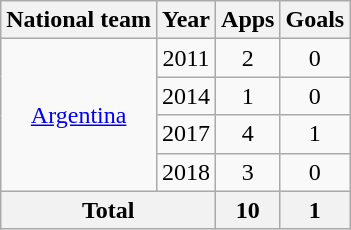<table class="wikitable" style="text-align:center">
<tr>
<th>National team</th>
<th>Year</th>
<th>Apps</th>
<th>Goals</th>
</tr>
<tr>
<td rowspan=4><a href='#'>Argentina</a></td>
<td>2011</td>
<td>2</td>
<td>0</td>
</tr>
<tr>
<td>2014</td>
<td>1</td>
<td>0</td>
</tr>
<tr>
<td>2017</td>
<td>4</td>
<td>1</td>
</tr>
<tr>
<td>2018</td>
<td>3</td>
<td>0</td>
</tr>
<tr>
<th colspan=2>Total</th>
<th>10</th>
<th>1</th>
</tr>
</table>
